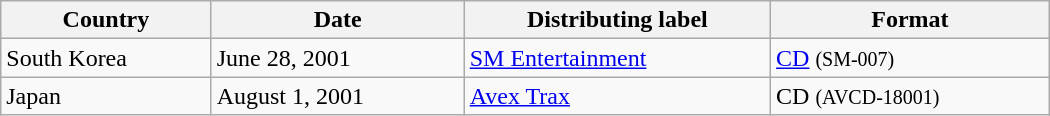<table class="wikitable" style="width:700px">
<tr>
<th>Country</th>
<th>Date</th>
<th>Distributing label</th>
<th>Format</th>
</tr>
<tr>
<td>South Korea</td>
<td>June 28, 2001</td>
<td><a href='#'>SM Entertainment</a></td>
<td><a href='#'>CD</a> <small>(SM-007)</small></td>
</tr>
<tr>
<td>Japan</td>
<td>August 1, 2001</td>
<td><a href='#'>Avex Trax</a></td>
<td>CD <small>(AVCD-18001)</small></td>
</tr>
</table>
